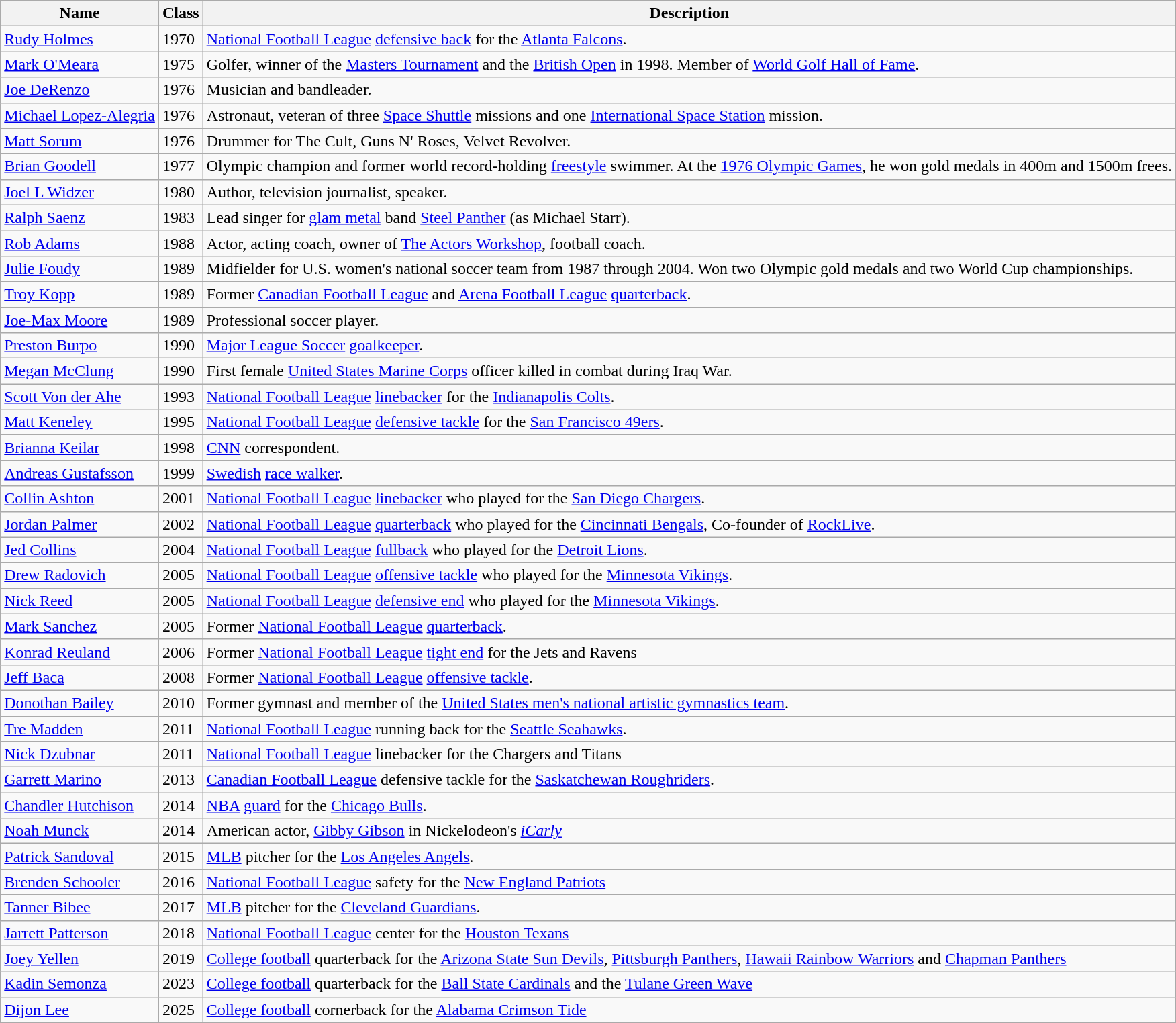<table class="wikitable sortable" border="1">
<tr>
<th scope="col">Name</th>
<th scope="col">Class</th>
<th scope="col">Description</th>
</tr>
<tr>
<td><a href='#'>Rudy Holmes</a></td>
<td>1970</td>
<td><a href='#'>National Football League</a> <a href='#'>defensive back</a> for the <a href='#'>Atlanta Falcons</a>.</td>
</tr>
<tr>
<td><a href='#'>Mark O'Meara</a></td>
<td>1975</td>
<td>Golfer, winner of the <a href='#'>Masters Tournament</a> and the <a href='#'>British Open</a> in 1998. Member of <a href='#'>World Golf Hall of Fame</a>.</td>
</tr>
<tr>
<td><a href='#'>Joe DeRenzo</a></td>
<td>1976</td>
<td>Musician and bandleader.</td>
</tr>
<tr>
<td><a href='#'>Michael Lopez-Alegria</a></td>
<td>1976</td>
<td>Astronaut, veteran of three <a href='#'>Space Shuttle</a> missions and one <a href='#'>International Space Station</a> mission.</td>
</tr>
<tr>
<td><a href='#'>Matt Sorum</a></td>
<td>1976</td>
<td>Drummer for The Cult, Guns N' Roses, Velvet Revolver.</td>
</tr>
<tr>
<td><a href='#'>Brian Goodell</a></td>
<td>1977</td>
<td>Olympic champion and former world record-holding <a href='#'>freestyle</a> swimmer. At the <a href='#'>1976 Olympic Games</a>, he won gold medals in 400m and 1500m frees.</td>
</tr>
<tr>
<td><a href='#'>Joel L Widzer</a></td>
<td>1980</td>
<td>Author, television journalist, speaker.</td>
</tr>
<tr>
<td><a href='#'>Ralph Saenz</a></td>
<td>1983</td>
<td>Lead singer for <a href='#'>glam metal</a> band <a href='#'>Steel Panther</a> (as Michael Starr).</td>
</tr>
<tr>
<td><a href='#'>Rob Adams</a></td>
<td>1988</td>
<td>Actor, acting coach, owner of <a href='#'>The Actors Workshop</a>, football coach.</td>
</tr>
<tr>
<td><a href='#'>Julie Foudy</a></td>
<td>1989</td>
<td>Midfielder for U.S. women's national soccer team from 1987 through 2004. Won two Olympic gold medals and two World Cup championships.</td>
</tr>
<tr>
<td><a href='#'>Troy Kopp</a></td>
<td>1989</td>
<td>Former <a href='#'>Canadian Football League</a> and <a href='#'>Arena Football League</a> <a href='#'>quarterback</a>.</td>
</tr>
<tr>
<td><a href='#'>Joe-Max Moore</a></td>
<td>1989</td>
<td>Professional soccer player.</td>
</tr>
<tr>
<td><a href='#'>Preston Burpo</a></td>
<td>1990</td>
<td><a href='#'>Major League Soccer</a> <a href='#'>goalkeeper</a>.</td>
</tr>
<tr>
<td><a href='#'>Megan McClung</a></td>
<td>1990</td>
<td>First female <a href='#'>United States Marine Corps</a> officer killed in combat during Iraq War.</td>
</tr>
<tr>
<td><a href='#'>Scott Von der Ahe</a></td>
<td>1993</td>
<td><a href='#'>National Football League</a> <a href='#'>linebacker</a> for the <a href='#'>Indianapolis Colts</a>.</td>
</tr>
<tr>
<td><a href='#'>Matt Keneley</a></td>
<td>1995</td>
<td><a href='#'>National Football League</a> <a href='#'>defensive tackle</a> for the <a href='#'>San Francisco 49ers</a>.</td>
</tr>
<tr>
<td><a href='#'>Brianna Keilar</a></td>
<td>1998</td>
<td><a href='#'>CNN</a> correspondent.</td>
</tr>
<tr>
<td><a href='#'>Andreas Gustafsson</a></td>
<td>1999</td>
<td><a href='#'>Swedish</a> <a href='#'>race walker</a>.</td>
</tr>
<tr>
<td><a href='#'>Collin Ashton</a></td>
<td>2001</td>
<td><a href='#'>National Football League</a> <a href='#'>linebacker</a> who played for the <a href='#'>San Diego Chargers</a>.</td>
</tr>
<tr>
<td><a href='#'>Jordan Palmer</a></td>
<td>2002</td>
<td><a href='#'>National Football League</a> <a href='#'>quarterback</a> who played for the <a href='#'>Cincinnati Bengals</a>, Co-founder of <a href='#'>RockLive</a>.</td>
</tr>
<tr>
<td><a href='#'>Jed Collins</a></td>
<td>2004</td>
<td><a href='#'>National Football League</a> <a href='#'>fullback</a> who played for the <a href='#'>Detroit Lions</a>.</td>
</tr>
<tr>
<td><a href='#'>Drew Radovich</a></td>
<td>2005</td>
<td><a href='#'>National Football League</a> <a href='#'>offensive tackle</a> who played for the <a href='#'>Minnesota Vikings</a>.</td>
</tr>
<tr>
<td><a href='#'>Nick Reed</a></td>
<td>2005</td>
<td><a href='#'>National Football League</a> <a href='#'>defensive end</a> who played for the <a href='#'>Minnesota Vikings</a>.</td>
</tr>
<tr>
<td><a href='#'>Mark Sanchez</a></td>
<td>2005</td>
<td>Former <a href='#'>National Football League</a> <a href='#'>quarterback</a>.</td>
</tr>
<tr>
<td><a href='#'>Konrad Reuland</a></td>
<td>2006</td>
<td>Former <a href='#'>National Football League</a> <a href='#'>tight end</a> for the Jets and Ravens</td>
</tr>
<tr>
<td><a href='#'>Jeff Baca</a></td>
<td>2008</td>
<td>Former <a href='#'>National Football League</a> <a href='#'>offensive tackle</a>.</td>
</tr>
<tr>
<td><a href='#'>Donothan Bailey</a></td>
<td>2010</td>
<td>Former gymnast and member of the <a href='#'>United States men's national artistic gymnastics team</a>.</td>
</tr>
<tr>
<td><a href='#'>Tre Madden</a></td>
<td>2011</td>
<td><a href='#'>National Football League</a> running back for the <a href='#'>Seattle Seahawks</a>.</td>
</tr>
<tr>
<td><a href='#'>Nick Dzubnar</a></td>
<td>2011</td>
<td><a href='#'>National Football League</a> linebacker for the Chargers and Titans</td>
</tr>
<tr>
<td><a href='#'>Garrett Marino</a></td>
<td>2013</td>
<td><a href='#'>Canadian Football League</a> defensive tackle for the <a href='#'>Saskatchewan Roughriders</a>.</td>
</tr>
<tr>
<td><a href='#'>Chandler Hutchison</a></td>
<td>2014</td>
<td><a href='#'>NBA</a> <a href='#'>guard</a> for the <a href='#'>Chicago Bulls</a>.</td>
</tr>
<tr>
<td><a href='#'>Noah Munck</a></td>
<td>2014</td>
<td>American actor, <a href='#'>Gibby Gibson</a> in Nickelodeon's <em><a href='#'>iCarly</a></em></td>
</tr>
<tr>
<td><a href='#'>Patrick Sandoval</a></td>
<td>2015</td>
<td><a href='#'>MLB</a> pitcher for the <a href='#'>Los Angeles Angels</a>.</td>
</tr>
<tr>
<td><a href='#'>Brenden Schooler</a></td>
<td>2016</td>
<td><a href='#'>National Football League</a> safety for the <a href='#'>New England Patriots</a></td>
</tr>
<tr>
<td><a href='#'>Tanner Bibee</a></td>
<td>2017</td>
<td><a href='#'>MLB</a> pitcher for the <a href='#'>Cleveland Guardians</a>.</td>
</tr>
<tr>
<td><a href='#'>Jarrett Patterson</a></td>
<td>2018</td>
<td><a href='#'>National Football League</a> center for the <a href='#'>Houston Texans</a></td>
</tr>
<tr>
<td><a href='#'>Joey Yellen</a></td>
<td>2019</td>
<td><a href='#'>College football</a> quarterback for the <a href='#'>Arizona State Sun Devils</a>, <a href='#'>Pittsburgh Panthers</a>, <a href='#'>Hawaii Rainbow Warriors</a> and <a href='#'>Chapman Panthers</a></td>
</tr>
<tr>
<td><a href='#'>Kadin Semonza</a></td>
<td>2023</td>
<td><a href='#'>College football</a> quarterback for the <a href='#'>Ball State Cardinals</a> and the <a href='#'>Tulane Green Wave</a></td>
</tr>
<tr>
<td><a href='#'>Dijon Lee</a></td>
<td>2025</td>
<td><a href='#'>College football</a> cornerback for the <a href='#'>Alabama Crimson Tide</a></td>
</tr>
</table>
